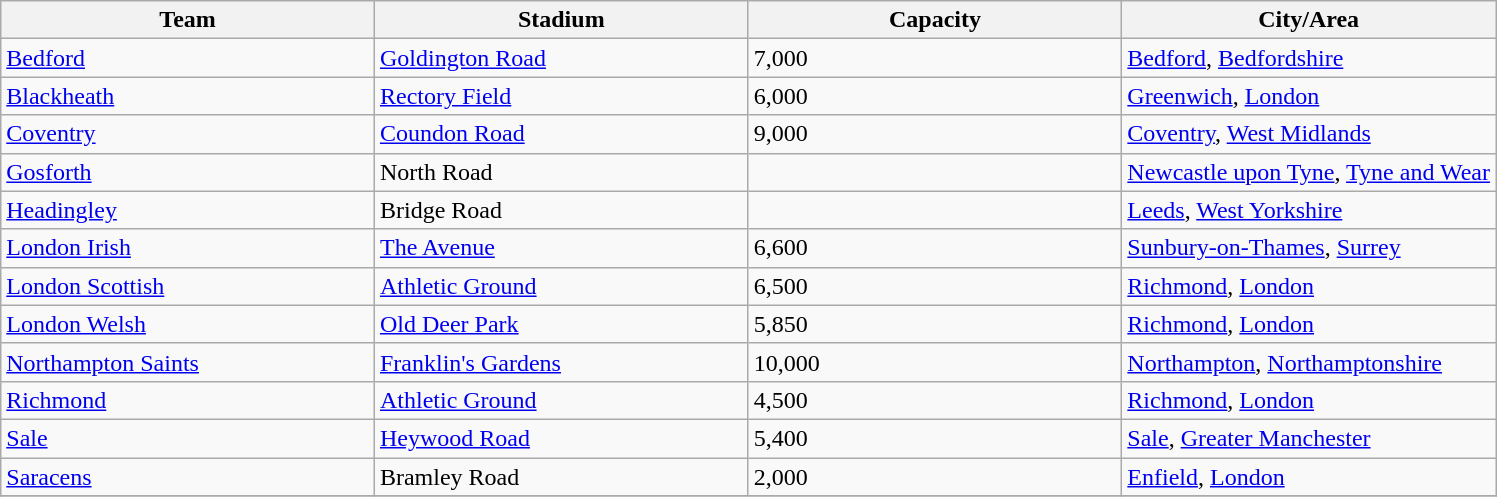<table class="wikitable sortable">
<tr>
<th width=25%>Team</th>
<th width=25%>Stadium</th>
<th width=25%>Capacity</th>
<th width=25%>City/Area</th>
</tr>
<tr>
<td><a href='#'>Bedford</a></td>
<td><a href='#'>Goldington Road</a></td>
<td>7,000</td>
<td><a href='#'>Bedford</a>, <a href='#'>Bedfordshire</a></td>
</tr>
<tr>
<td><a href='#'>Blackheath</a></td>
<td><a href='#'>Rectory Field</a></td>
<td>6,000</td>
<td><a href='#'>Greenwich</a>, <a href='#'>London</a></td>
</tr>
<tr>
<td><a href='#'>Coventry</a></td>
<td><a href='#'>Coundon Road</a></td>
<td>9,000</td>
<td><a href='#'>Coventry</a>, <a href='#'>West Midlands</a></td>
</tr>
<tr>
<td><a href='#'>Gosforth</a></td>
<td>North Road</td>
<td></td>
<td><a href='#'>Newcastle upon Tyne</a>, <a href='#'>Tyne and Wear</a></td>
</tr>
<tr>
<td><a href='#'>Headingley</a></td>
<td>Bridge Road</td>
<td></td>
<td><a href='#'>Leeds</a>, <a href='#'>West Yorkshire</a></td>
</tr>
<tr>
<td><a href='#'>London Irish</a></td>
<td><a href='#'>The Avenue</a></td>
<td>6,600</td>
<td><a href='#'>Sunbury-on-Thames</a>, <a href='#'>Surrey</a></td>
</tr>
<tr>
<td><a href='#'>London Scottish</a></td>
<td><a href='#'>Athletic Ground</a></td>
<td>6,500</td>
<td><a href='#'>Richmond</a>, <a href='#'>London</a></td>
</tr>
<tr>
<td><a href='#'>London Welsh</a></td>
<td><a href='#'>Old Deer Park</a></td>
<td>5,850</td>
<td><a href='#'>Richmond</a>, <a href='#'>London</a></td>
</tr>
<tr>
<td><a href='#'>Northampton Saints</a></td>
<td><a href='#'>Franklin's Gardens</a></td>
<td>10,000</td>
<td><a href='#'>Northampton</a>, <a href='#'>Northamptonshire</a></td>
</tr>
<tr>
<td><a href='#'>Richmond</a></td>
<td><a href='#'>Athletic Ground</a></td>
<td>4,500</td>
<td><a href='#'>Richmond</a>, <a href='#'>London</a></td>
</tr>
<tr>
<td><a href='#'>Sale</a></td>
<td><a href='#'>Heywood Road</a></td>
<td>5,400</td>
<td><a href='#'>Sale</a>, <a href='#'>Greater Manchester</a></td>
</tr>
<tr>
<td><a href='#'>Saracens</a></td>
<td>Bramley Road</td>
<td>2,000</td>
<td><a href='#'>Enfield</a>, <a href='#'>London</a></td>
</tr>
<tr>
</tr>
</table>
